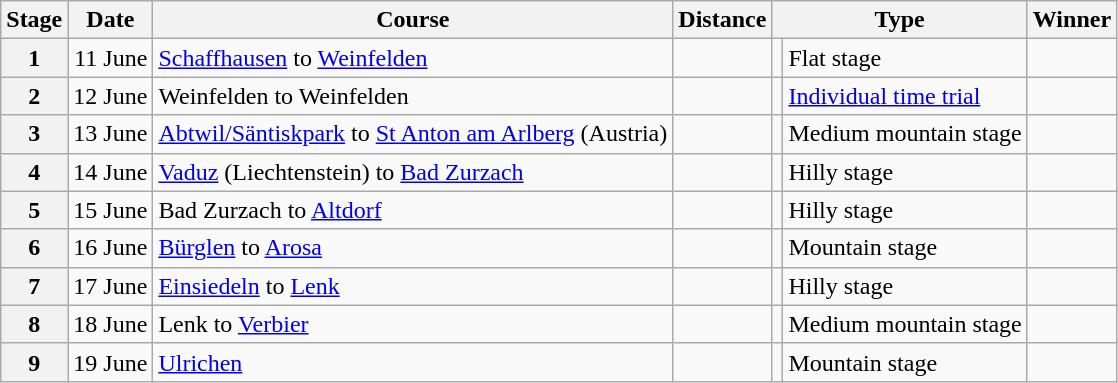<table class="wikitable">
<tr>
<th scope="col">Stage</th>
<th scope="col">Date</th>
<th scope="col">Course</th>
<th scope="col">Distance</th>
<th scope="col" colspan="2">Type</th>
<th scope="col">Winner</th>
</tr>
<tr>
<th scope="row">1</th>
<td style="text-align:right;">11 June</td>
<td><a href='#'>Schaffhausen</a> to <a href='#'>Weinfelden</a></td>
<td></td>
<td></td>
<td>Flat stage</td>
<td></td>
</tr>
<tr>
<th scope="row">2</th>
<td style="text-align:right;">12 June</td>
<td>Weinfelden to Weinfelden</td>
<td></td>
<td></td>
<td><a href='#'>Individual time trial</a></td>
<td><s></s></td>
</tr>
<tr>
<th scope="row">3</th>
<td style="text-align:right;">13 June</td>
<td><a href='#'>Abtwil/Säntiskpark</a> to <a href='#'>St Anton am Arlberg</a> (Austria)</td>
<td></td>
<td></td>
<td>Medium mountain stage</td>
<td></td>
</tr>
<tr>
<th scope="row">4</th>
<td style="text-align:right;">14 June</td>
<td><a href='#'>Vaduz</a> (Liechtenstein) to <a href='#'>Bad Zurzach</a></td>
<td></td>
<td></td>
<td>Hilly stage</td>
<td></td>
</tr>
<tr>
<th scope="row">5</th>
<td style="text-align:right;">15 June</td>
<td>Bad Zurzach to <a href='#'>Altdorf</a></td>
<td></td>
<td></td>
<td>Hilly stage</td>
<td></td>
</tr>
<tr>
<th scope="row">6</th>
<td style="text-align:right;">16 June</td>
<td><a href='#'>Bürglen</a> to <a href='#'>Arosa</a></td>
<td></td>
<td></td>
<td>Mountain stage</td>
<td></td>
</tr>
<tr>
<th scope="row">7</th>
<td style="text-align:right;">17 June</td>
<td><a href='#'>Einsiedeln</a> to <a href='#'>Lenk</a></td>
<td></td>
<td></td>
<td>Hilly stage</td>
<td></td>
</tr>
<tr>
<th scope="row">8</th>
<td style="text-align:right;">18 June</td>
<td>Lenk to <a href='#'>Verbier</a></td>
<td></td>
<td></td>
<td>Medium mountain stage</td>
<td></td>
</tr>
<tr>
<th scope="row">9</th>
<td style="text-align:right;">19 June</td>
<td><a href='#'>Ulrichen</a></td>
<td></td>
<td></td>
<td>Mountain stage</td>
<td></td>
</tr>
</table>
